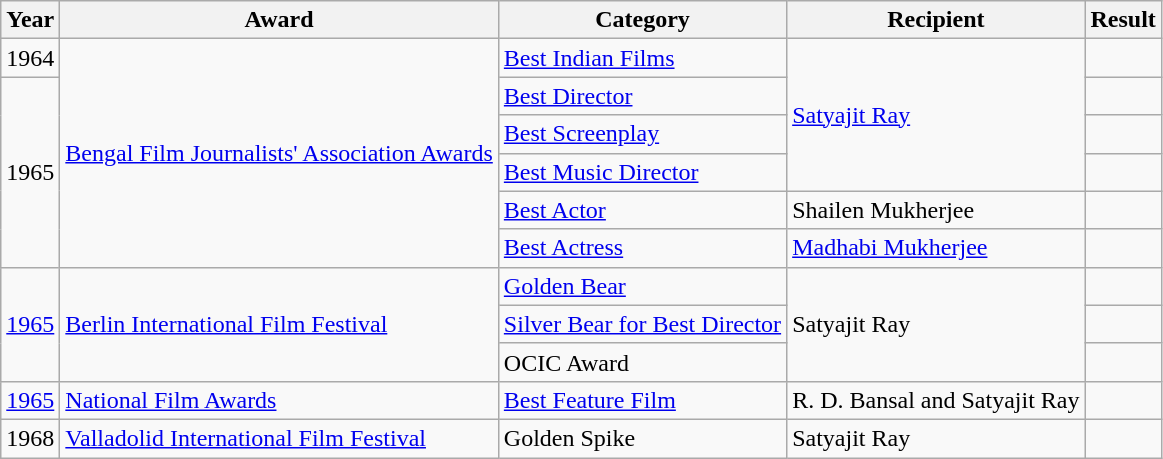<table class="wikitable plainrowheaders sortable">
<tr>
<th>Year</th>
<th>Award</th>
<th>Category</th>
<th>Recipient</th>
<th>Result</th>
</tr>
<tr>
<td>1964</td>
<td rowspan="6"><a href='#'>Bengal Film Journalists' Association Awards</a></td>
<td><a href='#'>Best Indian Films</a></td>
<td rowspan="4"><a href='#'>Satyajit Ray</a></td>
<td></td>
</tr>
<tr>
<td rowspan="5">1965</td>
<td><a href='#'>Best Director</a></td>
<td></td>
</tr>
<tr>
<td><a href='#'>Best Screenplay</a></td>
<td></td>
</tr>
<tr>
<td><a href='#'>Best Music Director</a></td>
<td></td>
</tr>
<tr>
<td><a href='#'>Best Actor</a></td>
<td>Shailen Mukherjee</td>
<td></td>
</tr>
<tr>
<td><a href='#'>Best Actress</a></td>
<td><a href='#'>Madhabi Mukherjee</a></td>
<td></td>
</tr>
<tr>
<td rowspan="3"><a href='#'>1965</a></td>
<td rowspan="3"><a href='#'>Berlin International Film Festival</a></td>
<td><a href='#'>Golden Bear</a></td>
<td rowspan="3">Satyajit Ray</td>
<td></td>
</tr>
<tr>
<td><a href='#'>Silver Bear for Best Director</a></td>
<td></td>
</tr>
<tr>
<td>OCIC Award</td>
<td></td>
</tr>
<tr>
<td><a href='#'>1965</a></td>
<td><a href='#'>National Film Awards</a></td>
<td><a href='#'>Best Feature Film</a></td>
<td>R. D. Bansal and Satyajit Ray</td>
<td></td>
</tr>
<tr>
<td>1968</td>
<td><a href='#'>Valladolid International Film Festival</a></td>
<td>Golden Spike</td>
<td>Satyajit Ray</td>
<td></td>
</tr>
</table>
